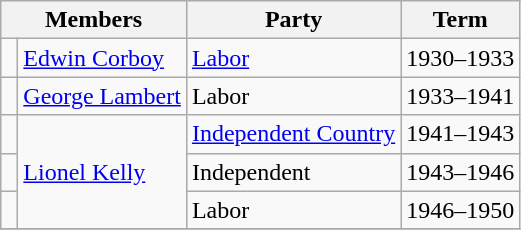<table class="wikitable">
<tr>
<th colspan="2">Members</th>
<th>Party</th>
<th>Term</th>
</tr>
<tr>
<td> </td>
<td><a href='#'>Edwin Corboy</a></td>
<td><a href='#'>Labor</a></td>
<td>1930–1933</td>
</tr>
<tr>
<td> </td>
<td><a href='#'>George Lambert</a></td>
<td>Labor</td>
<td>1933–1941</td>
</tr>
<tr>
<td> </td>
<td rowspan="3"><a href='#'>Lionel Kelly</a></td>
<td><a href='#'>Independent Country</a></td>
<td>1941–1943</td>
</tr>
<tr>
<td> </td>
<td>Independent</td>
<td>1943–1946</td>
</tr>
<tr>
<td> </td>
<td>Labor</td>
<td>1946–1950</td>
</tr>
<tr>
</tr>
</table>
